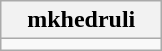<table class="wikitable" style="width:100">
<tr>
<th width="100">mkhedruli</th>
</tr>
<tr>
<td align="center"></td>
</tr>
</table>
